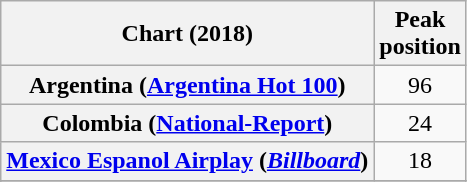<table class="wikitable sortable plainrowheaders" style="text-align:center">
<tr>
<th scope="col">Chart (2018)</th>
<th scope="col">Peak<br>position</th>
</tr>
<tr>
<th scope="row">Argentina (<a href='#'>Argentina Hot 100</a>)</th>
<td>96</td>
</tr>
<tr>
<th scope="row">Colombia (<a href='#'>National-Report</a>)</th>
<td>24</td>
</tr>
<tr>
<th scope="row"><a href='#'>Mexico Espanol Airplay</a> (<em><a href='#'>Billboard</a></em>)</th>
<td>18</td>
</tr>
<tr>
</tr>
<tr>
</tr>
</table>
